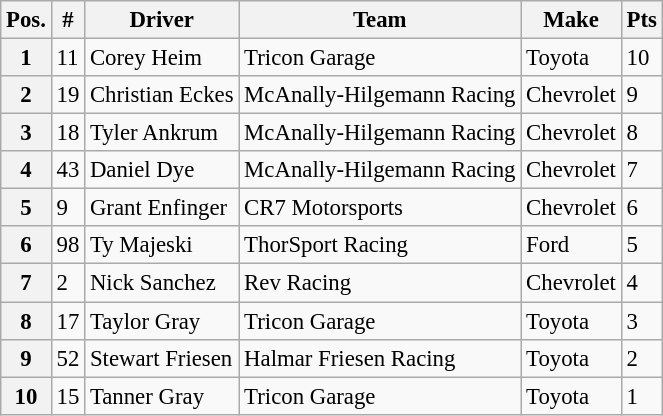<table class="wikitable" style="font-size:95%">
<tr>
<th>Pos.</th>
<th>#</th>
<th>Driver</th>
<th>Team</th>
<th>Make</th>
<th>Pts</th>
</tr>
<tr>
<th>1</th>
<td>11</td>
<td>Corey Heim</td>
<td>Tricon Garage</td>
<td>Toyota</td>
<td>10</td>
</tr>
<tr>
<th>2</th>
<td>19</td>
<td>Christian Eckes</td>
<td>McAnally-Hilgemann Racing</td>
<td>Chevrolet</td>
<td>9</td>
</tr>
<tr>
<th>3</th>
<td>18</td>
<td>Tyler Ankrum</td>
<td>McAnally-Hilgemann Racing</td>
<td>Chevrolet</td>
<td>8</td>
</tr>
<tr>
<th>4</th>
<td>43</td>
<td>Daniel Dye</td>
<td>McAnally-Hilgemann Racing</td>
<td>Chevrolet</td>
<td>7</td>
</tr>
<tr>
<th>5</th>
<td>9</td>
<td>Grant Enfinger</td>
<td>CR7 Motorsports</td>
<td>Chevrolet</td>
<td>6</td>
</tr>
<tr>
<th>6</th>
<td>98</td>
<td>Ty Majeski</td>
<td>ThorSport Racing</td>
<td>Ford</td>
<td>5</td>
</tr>
<tr>
<th>7</th>
<td>2</td>
<td>Nick Sanchez</td>
<td>Rev Racing</td>
<td>Chevrolet</td>
<td>4</td>
</tr>
<tr>
<th>8</th>
<td>17</td>
<td>Taylor Gray</td>
<td>Tricon Garage</td>
<td>Toyota</td>
<td>3</td>
</tr>
<tr>
<th>9</th>
<td>52</td>
<td>Stewart Friesen</td>
<td>Halmar Friesen Racing</td>
<td>Toyota</td>
<td>2</td>
</tr>
<tr>
<th>10</th>
<td>15</td>
<td>Tanner Gray</td>
<td>Tricon Garage</td>
<td>Toyota</td>
<td>1</td>
</tr>
</table>
